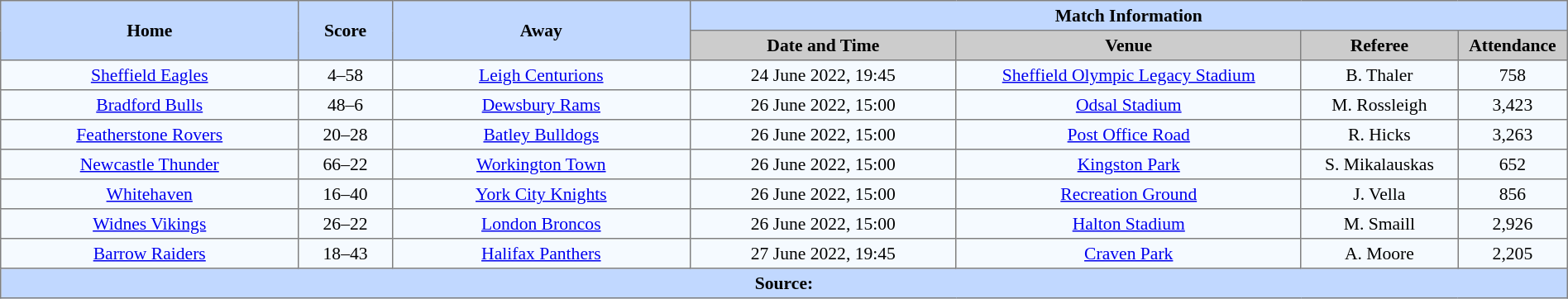<table border=1 style="border-collapse:collapse; font-size:90%; text-align:center;" cellpadding=3 cellspacing=0 width=100%>
<tr style="background:#c1d8ff;">
<th scope="col" rowspan=2 width=19%>Home</th>
<th scope="col" rowspan=2 width=6%>Score</th>
<th scope="col" rowspan=2 width=19%>Away</th>
<th colspan=4>Match Information</th>
</tr>
<tr style="background:#cccccc;">
<th scope="col" width=17%>Date and Time</th>
<th scope="col" width=22%>Venue</th>
<th scope="col" width=10%>Referee</th>
<th scope="col" width=7%>Attendance</th>
</tr>
<tr style="background:#f5faff;">
<td> <a href='#'>Sheffield Eagles</a></td>
<td>4–58</td>
<td> <a href='#'>Leigh Centurions</a></td>
<td>24 June 2022, 19:45</td>
<td><a href='#'>Sheffield Olympic Legacy Stadium</a></td>
<td>B. Thaler</td>
<td>758</td>
</tr>
<tr style="background:#f5faff;">
<td> <a href='#'>Bradford Bulls</a></td>
<td>48–6</td>
<td> <a href='#'>Dewsbury Rams</a></td>
<td>26 June 2022, 15:00</td>
<td><a href='#'>Odsal Stadium</a></td>
<td>M. Rossleigh</td>
<td>3,423</td>
</tr>
<tr style="background:#f5faff;">
<td> <a href='#'>Featherstone Rovers</a></td>
<td>20–28</td>
<td> <a href='#'>Batley Bulldogs</a></td>
<td>26 June 2022, 15:00</td>
<td><a href='#'>Post Office Road</a></td>
<td>R. Hicks</td>
<td>3,263</td>
</tr>
<tr style="background:#f5faff;">
<td> <a href='#'>Newcastle Thunder</a></td>
<td>66–22</td>
<td> <a href='#'>Workington Town</a></td>
<td>26 June 2022, 15:00</td>
<td><a href='#'>Kingston Park</a></td>
<td>S. Mikalauskas</td>
<td>652</td>
</tr>
<tr style="background:#f5faff;">
<td> <a href='#'>Whitehaven</a></td>
<td>16–40</td>
<td> <a href='#'>York City Knights</a></td>
<td>26 June 2022, 15:00</td>
<td><a href='#'>Recreation Ground</a></td>
<td>J. Vella</td>
<td>856</td>
</tr>
<tr style="background:#f5faff;">
<td> <a href='#'>Widnes Vikings</a></td>
<td>26–22</td>
<td> <a href='#'>London Broncos</a></td>
<td>26 June 2022, 15:00</td>
<td><a href='#'>Halton Stadium</a></td>
<td>M. Smaill</td>
<td>2,926</td>
</tr>
<tr style="background:#f5faff;">
<td> <a href='#'>Barrow Raiders</a></td>
<td>18–43</td>
<td> <a href='#'>Halifax Panthers</a></td>
<td>27 June 2022, 19:45</td>
<td><a href='#'>Craven Park</a></td>
<td>A. Moore</td>
<td>2,205</td>
</tr>
<tr style="background:#c1d8ff;">
<th colspan=7>Source:</th>
</tr>
</table>
